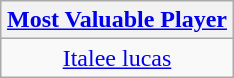<table class=wikitable style="text-align:center; margin:auto">
<tr>
<th><a href='#'>Most Valuable Player</a></th>
</tr>
<tr>
<td> <a href='#'>Italee lucas</a></td>
</tr>
</table>
